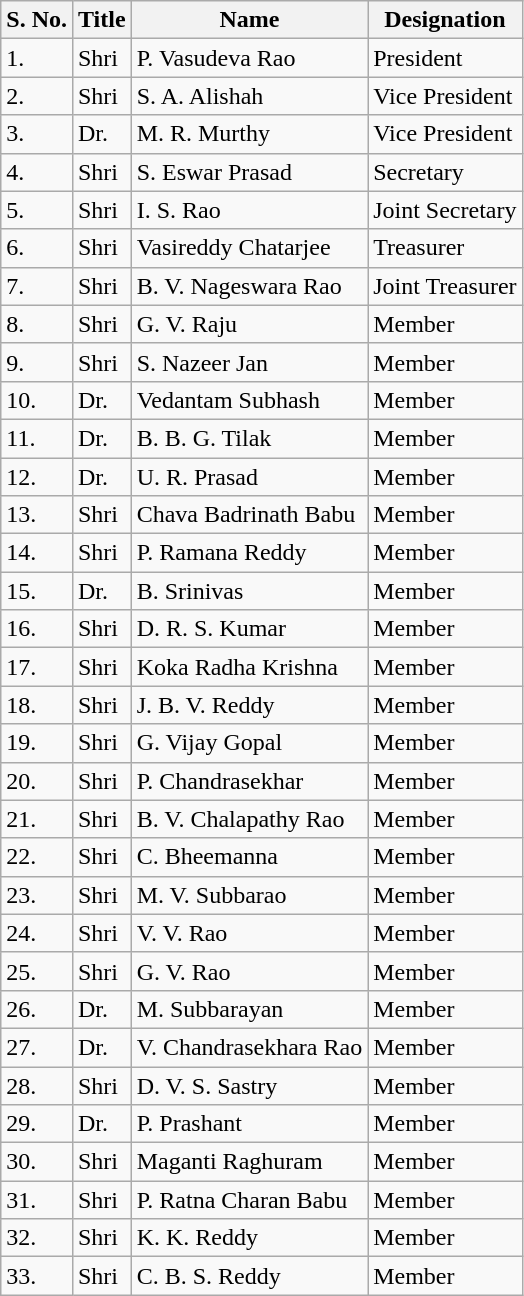<table class="wikitable">
<tr>
<th>S. No.</th>
<th>Title</th>
<th>Name</th>
<th>Designation</th>
</tr>
<tr>
<td>1.</td>
<td>Shri</td>
<td>P. Vasudeva Rao</td>
<td>President</td>
</tr>
<tr>
<td>2.</td>
<td>Shri</td>
<td>S. A. Alishah</td>
<td>Vice President</td>
</tr>
<tr>
<td>3.</td>
<td>Dr.</td>
<td>M. R. Murthy</td>
<td>Vice President</td>
</tr>
<tr>
<td>4.</td>
<td>Shri</td>
<td>S. Eswar Prasad</td>
<td>Secretary</td>
</tr>
<tr>
<td>5.</td>
<td>Shri</td>
<td>I. S. Rao</td>
<td>Joint Secretary</td>
</tr>
<tr>
<td>6.</td>
<td>Shri</td>
<td>Vasireddy Chatarjee</td>
<td>Treasurer</td>
</tr>
<tr>
<td>7.</td>
<td>Shri</td>
<td>B. V. Nageswara Rao</td>
<td>Joint Treasurer</td>
</tr>
<tr>
<td>8.</td>
<td>Shri</td>
<td>G. V. Raju</td>
<td>Member</td>
</tr>
<tr>
<td>9.</td>
<td>Shri</td>
<td>S. Nazeer Jan</td>
<td>Member</td>
</tr>
<tr>
<td>10.</td>
<td>Dr.</td>
<td>Vedantam Subhash</td>
<td>Member</td>
</tr>
<tr>
<td>11.</td>
<td>Dr.</td>
<td>B. B. G. Tilak</td>
<td>Member</td>
</tr>
<tr>
<td>12.</td>
<td>Dr.</td>
<td>U. R. Prasad</td>
<td>Member</td>
</tr>
<tr>
<td>13.</td>
<td>Shri</td>
<td>Chava Badrinath Babu</td>
<td>Member</td>
</tr>
<tr>
<td>14.</td>
<td>Shri</td>
<td>P. Ramana Reddy</td>
<td>Member</td>
</tr>
<tr>
<td>15.</td>
<td>Dr.</td>
<td>B. Srinivas</td>
<td>Member</td>
</tr>
<tr>
<td>16.</td>
<td>Shri</td>
<td>D. R. S. Kumar</td>
<td>Member</td>
</tr>
<tr>
<td>17.</td>
<td>Shri</td>
<td>Koka Radha Krishna</td>
<td>Member</td>
</tr>
<tr>
<td>18.</td>
<td>Shri</td>
<td>J. B. V. Reddy</td>
<td>Member</td>
</tr>
<tr>
<td>19.</td>
<td>Shri</td>
<td>G. Vijay Gopal</td>
<td>Member</td>
</tr>
<tr>
<td>20.</td>
<td>Shri</td>
<td>P. Chandrasekhar</td>
<td>Member</td>
</tr>
<tr>
<td>21.</td>
<td>Shri</td>
<td>B. V. Chalapathy Rao</td>
<td>Member</td>
</tr>
<tr>
<td>22.</td>
<td>Shri</td>
<td>C. Bheemanna</td>
<td>Member</td>
</tr>
<tr>
<td>23.</td>
<td>Shri</td>
<td>M. V. Subbarao</td>
<td>Member</td>
</tr>
<tr>
<td>24.</td>
<td>Shri</td>
<td>V. V. Rao</td>
<td>Member</td>
</tr>
<tr>
<td>25.</td>
<td>Shri</td>
<td>G. V. Rao</td>
<td>Member</td>
</tr>
<tr>
<td>26.</td>
<td>Dr.</td>
<td>M. Subbarayan</td>
<td>Member</td>
</tr>
<tr>
<td>27.</td>
<td>Dr.</td>
<td>V. Chandrasekhara Rao</td>
<td>Member</td>
</tr>
<tr>
<td>28.</td>
<td>Shri</td>
<td>D. V. S. Sastry</td>
<td>Member</td>
</tr>
<tr>
<td>29.</td>
<td>Dr.</td>
<td>P. Prashant</td>
<td>Member</td>
</tr>
<tr>
<td>30.</td>
<td>Shri</td>
<td>Maganti Raghuram</td>
<td>Member</td>
</tr>
<tr>
<td>31.</td>
<td>Shri</td>
<td>P. Ratna Charan Babu</td>
<td>Member</td>
</tr>
<tr>
<td>32.</td>
<td>Shri</td>
<td>K. K. Reddy</td>
<td>Member</td>
</tr>
<tr>
<td>33.</td>
<td>Shri</td>
<td>C. B. S. Reddy</td>
<td>Member</td>
</tr>
</table>
